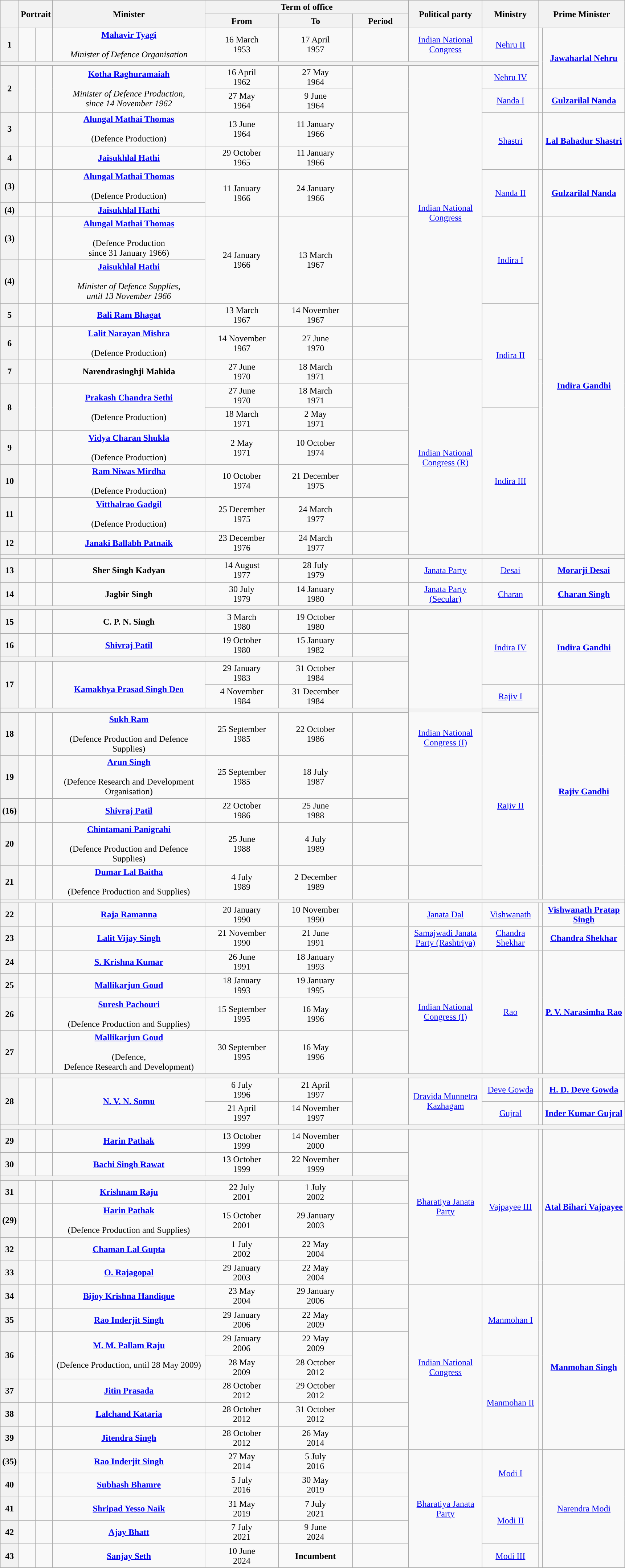<table class="wikitable" style="text-align:center">
<tr>
<th rowspan="2"></th>
<th rowspan="2" colspan="2">Portrait</th>
<th rowspan="2" style="width:17em">Minister<br></th>
<th colspan="3">Term of office</th>
<th rowspan="2" style="width:8em">Political party</th>
<th rowspan="2" style="width:6em">Ministry</th>
<th rowspan="2" colspan="2">Prime Minister</th>
</tr>
<tr>
<th style="width:8em">From</th>
<th style="width:8em">To</th>
<th style="width:6em">Period</th>
</tr>
<tr>
<th>1</th>
<td></td>
<td></td>
<td><strong><a href='#'>Mahavir Tyagi</a></strong><br><br><em>Minister of Defence Organisation</em></td>
<td>16 March<br>1953</td>
<td>17 April<br>1957</td>
<td><strong></strong></td>
<td><a href='#'>Indian National Congress</a></td>
<td><a href='#'>Nehru II</a></td>
<td rowspan="3"></td>
<td rowspan="3" style="width:9em"><strong><a href='#'>Jawaharlal Nehru</a></strong></td>
</tr>
<tr>
<th colspan="9"></th>
</tr>
<tr>
<th rowspan="2">2</th>
<td rowspan="2"></td>
<td rowspan="2"></td>
<td rowspan="2"><strong><a href='#'>Kotha Raghuramaiah</a></strong><br><br><em>Minister of Defence Production,<br>since 14 November 1962</em></td>
<td>16 April<br>1962</td>
<td>27 May<br>1964</td>
<td rowspan="2"><strong></strong></td>
<td rowspan="10"><a href='#'>Indian National Congress</a></td>
<td><a href='#'>Nehru IV</a></td>
</tr>
<tr>
<td>27 May<br>1964</td>
<td>9 June<br>1964</td>
<td><a href='#'>Nanda I</a></td>
<td></td>
<td><strong><a href='#'>Gulzarilal Nanda</a></strong></td>
</tr>
<tr>
<th>3</th>
<td></td>
<td></td>
<td><strong><a href='#'>Alungal Mathai Thomas</a></strong><br><br>(Defence Production)</td>
<td>13 June<br>1964</td>
<td>11 January<br>1966</td>
<td><strong></strong></td>
<td rowspan="2"><a href='#'>Shastri</a></td>
<td rowspan="2"></td>
<td rowspan="2"><strong><a href='#'>Lal Bahadur Shastri</a></strong></td>
</tr>
<tr>
<th>4</th>
<td></td>
<td></td>
<td><strong><a href='#'>Jaisukhlal Hathi</a></strong><br></td>
<td>29 October<br>1965</td>
<td>11 January<br>1966</td>
<td><strong></strong></td>
</tr>
<tr>
<th>(3)</th>
<td></td>
<td></td>
<td><strong><a href='#'>Alungal Mathai Thomas</a></strong><br><br>(Defence Production)</td>
<td rowspan="2">11 January<br>1966</td>
<td rowspan="2">24 January<br>1966</td>
<td rowspan="2"><strong></strong></td>
<td rowspan="2"><a href='#'>Nanda II</a></td>
<td rowspan="2"></td>
<td rowspan="2"><strong><a href='#'>Gulzarilal Nanda</a></strong></td>
</tr>
<tr>
<th>(4)</th>
<td></td>
<td></td>
<td><strong><a href='#'>Jaisukhlal Hathi</a></strong><br></td>
</tr>
<tr>
<th>(3)</th>
<td></td>
<td></td>
<td><strong><a href='#'>Alungal Mathai Thomas</a></strong><br><br>(Defence Production<br>since 31 January 1966)</td>
<td rowspan="2">24 January<br>1966</td>
<td rowspan="2">13 March<br>1967</td>
<td rowspan="2"><strong></strong></td>
<td rowspan="2"><a href='#'>Indira I</a></td>
<td rowspan="4"></td>
<td rowspan="11"><strong><a href='#'>Indira Gandhi</a></strong></td>
</tr>
<tr>
<th>(4)</th>
<td></td>
<td></td>
<td><strong><a href='#'>Jaisukhlal Hathi</a></strong><br><br><em>Minister of Defence Supplies,<br>until 13 November 1966</em></td>
</tr>
<tr>
<th>5</th>
<td></td>
<td></td>
<td><strong><a href='#'>Bali Ram Bhagat</a></strong><br></td>
<td>13 March<br>1967</td>
<td>14 November<br>1967</td>
<td><strong></strong></td>
<td rowspan="4"><a href='#'>Indira II</a></td>
</tr>
<tr>
<th>6</th>
<td></td>
<td></td>
<td><strong><a href='#'>Lalit Narayan Mishra</a></strong><br><br>(Defence Production)</td>
<td>14 November<br>1967</td>
<td>27 June<br>1970</td>
<td><strong></strong></td>
</tr>
<tr>
<th>7</th>
<td></td>
<td></td>
<td><strong>Narendrasinghji Mahida</strong><br></td>
<td>27 June<br>1970</td>
<td>18 March<br>1971</td>
<td><strong></strong></td>
<td rowspan="7"><a href='#'>Indian National Congress (R)</a></td>
<td rowspan="7"></td>
</tr>
<tr>
<th rowspan="2">8</th>
<td rowspan="2"></td>
<td rowspan="2"></td>
<td rowspan="2"><strong><a href='#'>Prakash Chandra Sethi</a></strong><br><br>(Defence Production)</td>
<td>27 June<br>1970</td>
<td>18 March<br>1971</td>
<td rowspan="2"><strong></strong></td>
</tr>
<tr>
<td>18 March<br>1971</td>
<td>2 May<br>1971</td>
<td rowspan="5"><a href='#'>Indira III</a></td>
</tr>
<tr>
<th>9</th>
<td></td>
<td></td>
<td><strong><a href='#'>Vidya Charan Shukla</a></strong><br><br>(Defence Production)</td>
<td>2 May<br>1971</td>
<td>10 October<br>1974</td>
<td><strong></strong></td>
</tr>
<tr>
<th>10</th>
<td></td>
<td></td>
<td><strong><a href='#'>Ram Niwas Mirdha</a></strong><br><br>(Defence Production)</td>
<td>10 October<br>1974</td>
<td>21 December<br>1975</td>
<td><strong></strong></td>
</tr>
<tr>
<th>11</th>
<td></td>
<td></td>
<td><strong><a href='#'>Vitthalrao Gadgil</a></strong><br><br>(Defence Production)</td>
<td>25 December<br>1975</td>
<td>24 March<br>1977</td>
<td><strong></strong></td>
</tr>
<tr>
<th>12</th>
<td></td>
<td></td>
<td><strong><a href='#'>Janaki Ballabh Patnaik</a></strong><br></td>
<td>23 December<br>1976</td>
<td>24 March<br>1977</td>
<td><strong></strong></td>
</tr>
<tr>
<th colspan="11"></th>
</tr>
<tr>
<th>13</th>
<td></td>
<td></td>
<td><strong>Sher Singh Kadyan</strong><br></td>
<td>14 August<br>1977</td>
<td>28 July<br>1979</td>
<td><strong></strong></td>
<td><a href='#'>Janata Party</a></td>
<td><a href='#'>Desai</a></td>
<td></td>
<td><strong><a href='#'>Morarji Desai</a></strong></td>
</tr>
<tr>
<th>14</th>
<td></td>
<td></td>
<td><strong>Jagbir Singh</strong><br></td>
<td>30 July<br>1979</td>
<td>14 January<br>1980</td>
<td><strong></strong></td>
<td><a href='#'>Janata Party (Secular)</a></td>
<td><a href='#'>Charan</a></td>
<td></td>
<td><strong><a href='#'>Charan Singh</a></strong></td>
</tr>
<tr>
<th colspan="11"></th>
</tr>
<tr>
<th>15</th>
<td></td>
<td></td>
<td><strong>C. P. N. Singh</strong><br></td>
<td>3 March<br>1980</td>
<td>19 October<br>1980</td>
<td><strong></strong></td>
<td rowspan="10"><a href='#'>Indian National Congress (I)</a></td>
<td rowspan="4"><a href='#'>Indira IV</a></td>
<td rowspan="4"></td>
<td rowspan="4"><strong><a href='#'>Indira Gandhi</a></strong></td>
</tr>
<tr>
<th>16</th>
<td></td>
<td></td>
<td><strong><a href='#'>Shivraj Patil</a></strong><br></td>
<td>19 October<br>1980</td>
<td>15 January<br>1982</td>
<td><strong></strong></td>
</tr>
<tr>
<th colspan="7"></th>
</tr>
<tr>
<th rowspan="2">17</th>
<td rowspan="2"></td>
<td rowspan="2"></td>
<td rowspan="2"><br><strong><a href='#'>Kamakhya Prasad Singh Deo</a></strong> <br></td>
<td>29 January<br>1983</td>
<td>31 October<br>1984</td>
<td rowspan="2"><strong></strong></td>
</tr>
<tr>
<td>4 November<br>1984</td>
<td>31 December<br>1984</td>
<td><a href='#'>Rajiv I</a></td>
<td rowspan="7"></td>
<td rowspan="7"><strong><a href='#'>Rajiv Gandhi</a></strong></td>
</tr>
<tr>
<th colspan="9"></th>
</tr>
<tr>
<th>18</th>
<td></td>
<td></td>
<td><strong><a href='#'>Sukh Ram</a></strong><br><br>(Defence Production and Defence Supplies)</td>
<td>25 September<br>1985</td>
<td>22 October<br>1986</td>
<td><strong></strong></td>
<td rowspan="5"><a href='#'>Rajiv II</a></td>
</tr>
<tr>
<th>19</th>
<td></td>
<td></td>
<td><strong><a href='#'>Arun Singh</a></strong><br><br>(Defence Research and Development Organisation)</td>
<td>25 September<br>1985</td>
<td>18 July<br>1987</td>
<td><strong></strong></td>
</tr>
<tr>
<th>(16)</th>
<td></td>
<td></td>
<td><strong><a href='#'>Shivraj Patil</a></strong><br></td>
<td>22 October<br>1986</td>
<td>25 June<br>1988</td>
<td><strong></strong></td>
</tr>
<tr>
<th>20</th>
<td></td>
<td></td>
<td><strong><a href='#'>Chintamani Panigrahi</a></strong><br><br>(Defence Production and Defence Supplies)</td>
<td>25 June<br>1988</td>
<td>4 July<br>1989</td>
<td><strong></strong></td>
</tr>
<tr>
<th>21</th>
<td></td>
<td></td>
<td><strong><a href='#'>Dumar Lal Baitha</a></strong><br><br>(Defence Production and Supplies)</td>
<td>4 July<br>1989</td>
<td>2 December<br>1989</td>
<td><strong></strong></td>
</tr>
<tr>
<th colspan="11"></th>
</tr>
<tr>
<th>22</th>
<td></td>
<td></td>
<td><strong><a href='#'>Raja Ramanna</a></strong><br></td>
<td>20 January<br>1990</td>
<td>10 November<br>1990</td>
<td><strong></strong></td>
<td><a href='#'>Janata Dal</a></td>
<td><a href='#'>Vishwanath</a></td>
<td></td>
<td><strong><a href='#'>Vishwanath Pratap Singh</a></strong></td>
</tr>
<tr>
<th>23</th>
<td></td>
<td></td>
<td><strong><a href='#'>Lalit Vijay Singh</a></strong><br></td>
<td>21 November<br>1990</td>
<td>21 June<br>1991</td>
<td><strong></strong></td>
<td><a href='#'>Samajwadi Janata Party (Rashtriya)</a></td>
<td><a href='#'>Chandra Shekhar</a></td>
<td></td>
<td><strong><a href='#'>Chandra Shekhar</a></strong></td>
</tr>
<tr>
<th>24</th>
<td></td>
<td></td>
<td><strong><a href='#'>S. Krishna Kumar</a></strong><br></td>
<td>26 June<br>1991</td>
<td>18 January<br>1993</td>
<td><strong></strong></td>
<td rowspan="4"><a href='#'>Indian National Congress (I)</a></td>
<td rowspan="4"><a href='#'>Rao</a></td>
<td rowspan="4"></td>
<td rowspan="4"><strong><a href='#'>P. V. Narasimha Rao</a></strong></td>
</tr>
<tr>
<th>25</th>
<td></td>
<td></td>
<td><strong><a href='#'>Mallikarjun Goud</a></strong><br></td>
<td>18 January<br>1993</td>
<td>19 January<br>1995</td>
<td><strong></strong></td>
</tr>
<tr>
<th>26</th>
<td></td>
<td></td>
<td><strong><a href='#'>Suresh Pachouri</a></strong><br><br>(Defence Production and Supplies)</td>
<td>15 September<br>1995</td>
<td>16 May<br>1996</td>
<td><strong></strong></td>
</tr>
<tr>
<th>27</th>
<td></td>
<td></td>
<td><strong><a href='#'>Mallikarjun Goud</a></strong><br><br>(Defence,<br>Defence Research and Development)</td>
<td>30 September<br>1995</td>
<td>16 May<br>1996</td>
<td><strong></strong></td>
</tr>
<tr>
<th colspan="11"></th>
</tr>
<tr>
<th rowspan="2">28</th>
<td rowspan="2"></td>
<td rowspan="2"></td>
<td rowspan="2"><strong><a href='#'>N. V. N. Somu</a></strong><br></td>
<td>6 July<br>1996</td>
<td>21 April<br>1997</td>
<td rowspan="2"><strong></strong></td>
<td rowspan="2"><a href='#'>Dravida Munnetra Kazhagam</a></td>
<td><a href='#'>Deve Gowda</a></td>
<td></td>
<td><strong><a href='#'>H. D. Deve Gowda</a></strong></td>
</tr>
<tr>
<td>21 April<br>1997</td>
<td>14 November<br>1997<br></td>
<td><a href='#'>Gujral</a></td>
<td></td>
<td><strong><a href='#'>Inder Kumar Gujral</a></strong></td>
</tr>
<tr>
<th colspan="11"></th>
</tr>
<tr>
<th>29</th>
<td></td>
<td></td>
<td><strong><a href='#'>Harin Pathak</a></strong><br></td>
<td>13 October<br>1999</td>
<td>14 November<br>2000</td>
<td><strong></strong></td>
<td rowspan="7"><a href='#'>Bharatiya Janata Party</a></td>
<td rowspan="7"><a href='#'>Vajpayee III</a></td>
<td rowspan="7"></td>
<td rowspan="7"><strong><a href='#'>Atal Bihari Vajpayee</a></strong></td>
</tr>
<tr>
<th>30</th>
<td></td>
<td></td>
<td><strong><a href='#'>Bachi Singh Rawat</a></strong><br></td>
<td>13 October<br>1999</td>
<td>22 November<br>1999</td>
<td><strong></strong></td>
</tr>
<tr>
<th colspan="7"></th>
</tr>
<tr>
<th>31</th>
<td></td>
<td></td>
<td><strong><a href='#'>Krishnam Raju</a></strong><br></td>
<td>22 July<br>2001</td>
<td>1 July<br>2002</td>
<td><strong></strong></td>
</tr>
<tr>
<th>(29)</th>
<td></td>
<td></td>
<td><strong><a href='#'>Harin Pathak</a></strong><br><br>(Defence Production and Supplies)</td>
<td>15 October<br>2001</td>
<td>29 January<br>2003</td>
<td><strong></strong></td>
</tr>
<tr>
<th>32</th>
<td></td>
<td></td>
<td><strong><a href='#'>Chaman Lal Gupta</a></strong><br></td>
<td>1 July<br>2002</td>
<td>22 May<br>2004</td>
<td><strong></strong></td>
</tr>
<tr>
<th>33</th>
<td></td>
<td></td>
<td><strong><a href='#'>O. Rajagopal</a></strong><br></td>
<td>29 January<br>2003</td>
<td>22 May<br>2004</td>
<td><strong></strong></td>
</tr>
<tr>
<th>34</th>
<td></td>
<td></td>
<td><strong><a href='#'>Bijoy Krishna Handique</a></strong><br></td>
<td>23 May<br>2004</td>
<td>29 January<br>2006</td>
<td><strong></strong></td>
<td rowspan="7"><a href='#'>Indian National Congress</a></td>
<td rowspan="3"><a href='#'>Manmohan I</a></td>
<td rowspan="7"></td>
<td rowspan="7"><strong><a href='#'>Manmohan Singh</a></strong></td>
</tr>
<tr>
<th>35</th>
<td></td>
<td></td>
<td><strong><a href='#'>Rao Inderjit Singh</a></strong><br></td>
<td>29 January<br>2006</td>
<td>22 May<br>2009</td>
<td><strong></strong></td>
</tr>
<tr>
<th rowspan="2">36</th>
<td rowspan="2"></td>
<td rowspan="2"></td>
<td rowspan="2"><strong><a href='#'>M. M. Pallam Raju</a></strong><br><br>(Defence Production, until 28 May 2009)</td>
<td>29 January<br>2006</td>
<td>22 May<br>2009</td>
<td rowspan="2"><strong></strong></td>
</tr>
<tr>
<td>28 May<br>2009</td>
<td>28 October<br>2012</td>
<td rowspan="4"><a href='#'>Manmohan II</a></td>
</tr>
<tr>
<th>37</th>
<td></td>
<td></td>
<td><strong><a href='#'>Jitin Prasada</a></strong><br></td>
<td>28 October<br>2012</td>
<td>29 October<br>2012</td>
<td><strong></strong></td>
</tr>
<tr>
<th>38</th>
<td></td>
<td></td>
<td><strong><a href='#'>Lalchand Kataria</a></strong><br></td>
<td>28 October<br>2012</td>
<td>31 October<br>2012</td>
<td><strong></strong></td>
</tr>
<tr>
<th>39</th>
<td></td>
<td></td>
<td><strong><a href='#'>Jitendra Singh</a></strong><br></td>
<td>28 October<br>2012</td>
<td>26 May<br>2014</td>
<td><strong></strong></td>
</tr>
<tr>
<th>(35)</th>
<td></td>
<td></td>
<td><strong><a href='#'>Rao Inderjit Singh</a></strong><br></td>
<td>27 May<br>2014</td>
<td>5 July<br>2016</td>
<td><strong></strong></td>
<td rowspan="5"><a href='#'>Bharatiya Janata Party</a></td>
<td rowspan="2"><a href='#'>Modi I</a></td>
<td rowspan="5"></td>
<td rowspan="5"><a href='#'>Narendra Modi</a></td>
</tr>
<tr>
<th>40</th>
<td></td>
<td></td>
<td><strong><a href='#'>Subhash Bhamre</a></strong><br></td>
<td>5 July<br>2016</td>
<td>30 May<br>2019</td>
<td><strong></strong></td>
</tr>
<tr>
<th>41</th>
<td></td>
<td></td>
<td><strong><a href='#'>Shripad Yesso Naik</a></strong><br></td>
<td>31 May<br>2019</td>
<td>7 July<br>2021</td>
<td><strong></strong></td>
<td rowspan="2"><a href='#'>Modi II</a></td>
</tr>
<tr>
<th>42</th>
<td></td>
<td></td>
<td><strong><a href='#'>Ajay Bhatt</a></strong><br></td>
<td>7 July<br>2021</td>
<td>9 June<br>2024</td>
<td><strong></strong></td>
</tr>
<tr>
<th>43</th>
<td></td>
<td></td>
<td><strong><a href='#'>Sanjay Seth</a></strong><br></td>
<td>10 June<br>2024</td>
<td><strong>Incumbent</strong></td>
<td><strong></strong></td>
<td><a href='#'>Modi III</a></td>
</tr>
<tr>
</tr>
</table>
